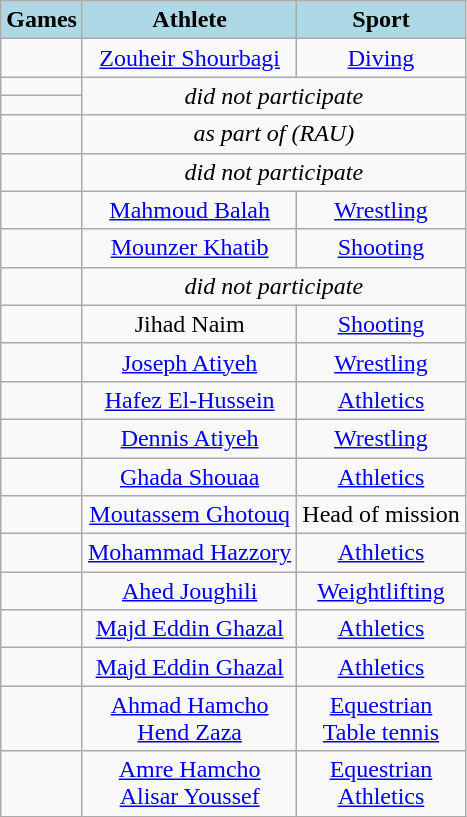<table class="wikitable" style="text-align:center">
<tr>
<th style="background-color:lightblue">Games</th>
<th style="background-color:lightblue">Athlete</th>
<th style="background-color:lightblue">Sport</th>
</tr>
<tr>
<td align=left></td>
<td><a href='#'>Zouheir Shourbagi</a></td>
<td><a href='#'>Diving</a></td>
</tr>
<tr>
<td align=left></td>
<td colspan=6; rowspan=2><em>did not participate</em></td>
</tr>
<tr>
<td align=left></td>
</tr>
<tr>
<td align=left></td>
<td colspan=6><em>as part of  (RAU)</em></td>
</tr>
<tr>
<td align=left></td>
<td colspan=6;><em>did not participate</em></td>
</tr>
<tr>
<td align=left></td>
<td><a href='#'>Mahmoud Balah</a></td>
<td><a href='#'>Wrestling</a></td>
</tr>
<tr>
<td align=left></td>
<td><a href='#'>Mounzer Khatib</a></td>
<td><a href='#'>Shooting</a></td>
</tr>
<tr>
<td align=left></td>
<td colspan=6;><em>did not participate</em></td>
</tr>
<tr>
<td align=left></td>
<td>Jihad Naim</td>
<td><a href='#'>Shooting</a></td>
</tr>
<tr>
<td align=left></td>
<td><a href='#'>Joseph Atiyeh</a></td>
<td><a href='#'>Wrestling</a></td>
</tr>
<tr>
<td align=left></td>
<td><a href='#'>Hafez El-Hussein</a></td>
<td><a href='#'>Athletics</a></td>
</tr>
<tr>
<td align=left></td>
<td><a href='#'>Dennis Atiyeh</a></td>
<td><a href='#'>Wrestling</a></td>
</tr>
<tr>
<td align=left></td>
<td><a href='#'>Ghada Shouaa</a></td>
<td><a href='#'>Athletics</a></td>
</tr>
<tr>
<td align=left></td>
<td><a href='#'>Moutassem Ghotouq</a></td>
<td>Head of mission</td>
</tr>
<tr>
<td align=left></td>
<td><a href='#'>Mohammad Hazzory</a></td>
<td><a href='#'>Athletics</a></td>
</tr>
<tr>
<td align=left></td>
<td><a href='#'>Ahed Joughili</a></td>
<td><a href='#'>Weightlifting</a></td>
</tr>
<tr>
<td align=left></td>
<td><a href='#'>Majd Eddin Ghazal</a></td>
<td><a href='#'>Athletics</a></td>
</tr>
<tr>
<td align=left></td>
<td><a href='#'>Majd Eddin Ghazal</a></td>
<td><a href='#'>Athletics</a></td>
</tr>
<tr>
<td align=left></td>
<td><a href='#'>Ahmad Hamcho</a><br><a href='#'>Hend Zaza</a></td>
<td><a href='#'>Equestrian</a><br><a href='#'>Table tennis</a></td>
</tr>
<tr>
<td align=left></td>
<td><a href='#'>Amre Hamcho</a><br><a href='#'>Alisar Youssef</a></td>
<td><a href='#'>Equestrian</a><br><a href='#'>Athletics</a></td>
</tr>
</table>
